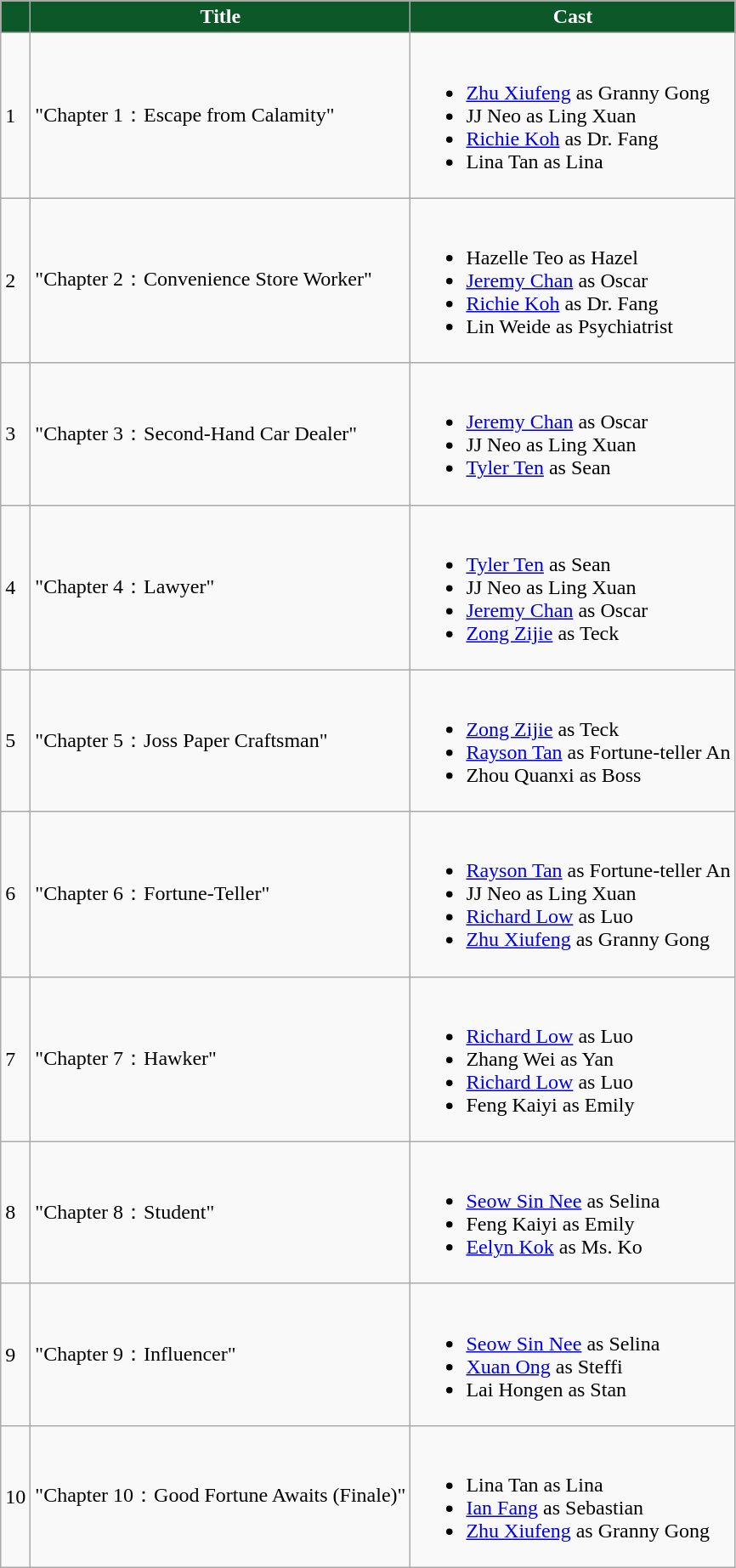<table class="wikitable sortable">
<tr>
<th style="background:#0C5829;color:white;"></th>
<th style="background:#0C5829;color:white;">Title</th>
<th style="background:#0C5829;color:white;">Cast</th>
</tr>
<tr>
<td>1</td>
<td>"Chapter 1：Escape from Calamity"</td>
<td><br><ul><li><a href='#'>Zhu Xiufeng</a> as Granny Gong</li><li>JJ Neo as Ling Xuan</li><li><a href='#'>Richie Koh</a> as Dr. Fang</li><li>Lina Tan as Lina</li></ul></td>
</tr>
<tr>
<td>2</td>
<td>"Chapter 2：Convenience Store Worker"</td>
<td><br><ul><li>Hazelle Teo as Hazel</li><li><a href='#'>Jeremy Chan</a> as Oscar</li><li><a href='#'>Richie Koh</a> as  Dr. Fang</li><li>Lin Weide as Psychiatrist</li></ul></td>
</tr>
<tr>
<td>3</td>
<td>"Chapter 3：Second-Hand Car Dealer"</td>
<td><br><ul><li><a href='#'>Jeremy Chan</a> as Oscar</li><li>JJ Neo as Ling Xuan</li><li><a href='#'>Tyler Ten</a> as Sean</li></ul></td>
</tr>
<tr>
<td>4</td>
<td>"Chapter 4：Lawyer"</td>
<td><br><ul><li><a href='#'>Tyler Ten</a> as Sean</li><li>JJ Neo as Ling Xuan</li><li><a href='#'>Jeremy Chan</a> as Oscar</li><li><a href='#'>Zong Zijie</a> as Teck</li></ul></td>
</tr>
<tr>
<td>5</td>
<td>"Chapter 5：Joss Paper Craftsman"</td>
<td><br><ul><li><a href='#'>Zong Zijie</a> as Teck</li><li><a href='#'>Rayson Tan</a> as Fortune-teller An</li><li>Zhou Quanxi as Boss</li></ul></td>
</tr>
<tr>
<td>6</td>
<td>"Chapter 6：Fortune-Teller"</td>
<td><br><ul><li><a href='#'>Rayson Tan</a> as Fortune-teller An</li><li>JJ Neo as Ling Xuan</li><li><a href='#'>Richard Low</a> as Luo</li><li><a href='#'>Zhu Xiufeng</a> as Granny Gong</li></ul></td>
</tr>
<tr>
<td>7</td>
<td>"Chapter 7：Hawker"</td>
<td><br><ul><li><a href='#'>Richard Low</a> as Luo</li><li>Zhang Wei as Yan</li><li><a href='#'>Richard Low</a> as Luo</li><li>Feng Kaiyi as Emily</li></ul></td>
</tr>
<tr>
<td>8</td>
<td>"Chapter 8：Student"</td>
<td><br><ul><li><a href='#'>Seow Sin Nee</a> as Selina</li><li>Feng Kaiyi as Emily</li><li><a href='#'>Eelyn Kok</a> as Ms. Ko</li></ul></td>
</tr>
<tr>
<td>9</td>
<td>"Chapter 9：Influencer"</td>
<td><br><ul><li><a href='#'>Seow Sin Nee</a> as Selina</li><li><a href='#'>Xuan Ong</a> as Steffi</li><li>Lai Hongen as Stan</li></ul></td>
</tr>
<tr>
<td>10</td>
<td>"Chapter 10：Good Fortune Awaits (Finale)"</td>
<td><br><ul><li>Lina Tan as Lina</li><li><a href='#'>Ian Fang</a> as Sebastian</li><li><a href='#'>Zhu Xiufeng</a> as Granny Gong</li></ul></td>
</tr>
</table>
